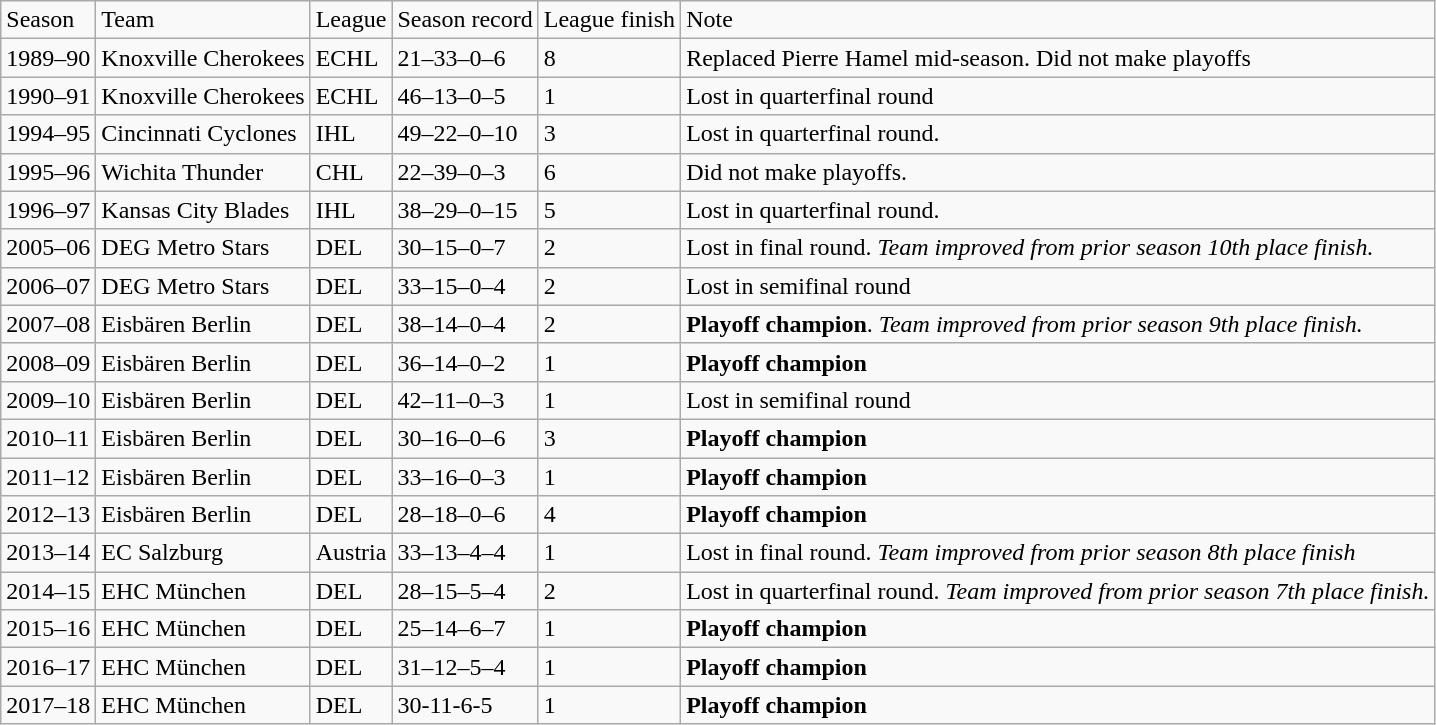<table class="wikitable">
<tr>
<td>Season</td>
<td>Team</td>
<td>League</td>
<td>Season record</td>
<td>League finish</td>
<td>Note</td>
</tr>
<tr>
<td>1989–90</td>
<td>Knoxville Cherokees</td>
<td>ECHL</td>
<td>21–33–0–6</td>
<td>8</td>
<td>Replaced Pierre Hamel mid-season.   Did not make playoffs</td>
</tr>
<tr>
<td>1990–91</td>
<td>Knoxville Cherokees</td>
<td>ECHL</td>
<td>46–13–0–5</td>
<td>1</td>
<td>Lost in quarterfinal round</td>
</tr>
<tr>
<td>1994–95</td>
<td>Cincinnati Cyclones</td>
<td>IHL</td>
<td>49–22–0–10</td>
<td>3</td>
<td>Lost in quarterfinal round.</td>
</tr>
<tr>
<td>1995–96</td>
<td>Wichita Thunder</td>
<td>CHL</td>
<td>22–39–0–3</td>
<td>6</td>
<td>Did not make playoffs.</td>
</tr>
<tr>
<td>1996–97</td>
<td>Kansas City Blades</td>
<td>IHL</td>
<td>38–29–0–15</td>
<td>5</td>
<td>Lost in quarterfinal round.</td>
</tr>
<tr>
<td>2005–06</td>
<td>DEG Metro Stars</td>
<td>DEL</td>
<td>30–15–0–7</td>
<td>2</td>
<td>Lost in final round. <em>Team improved from prior season 10th place finish.</em></td>
</tr>
<tr>
<td>2006–07</td>
<td>DEG Metro Stars</td>
<td>DEL</td>
<td>33–15–0–4</td>
<td>2</td>
<td>Lost in semifinal round</td>
</tr>
<tr>
<td>2007–08</td>
<td>Eisbären Berlin</td>
<td>DEL</td>
<td>38–14–0–4</td>
<td>2</td>
<td><strong>Playoff champion</strong>.  <em>Team improved from prior season 9th place finish.</em></td>
</tr>
<tr>
<td>2008–09</td>
<td>Eisbären Berlin</td>
<td>DEL</td>
<td>36–14–0–2</td>
<td>1</td>
<td><strong>Playoff champion</strong></td>
</tr>
<tr>
<td>2009–10</td>
<td>Eisbären Berlin</td>
<td>DEL</td>
<td>42–11–0–3</td>
<td>1</td>
<td>Lost in semifinal round</td>
</tr>
<tr>
<td>2010–11</td>
<td>Eisbären Berlin</td>
<td>DEL</td>
<td>30–16–0–6</td>
<td>3</td>
<td><strong>Playoff champion</strong></td>
</tr>
<tr>
<td>2011–12</td>
<td>Eisbären Berlin</td>
<td>DEL</td>
<td>33–16–0–3</td>
<td>1</td>
<td><strong>Playoff champion</strong></td>
</tr>
<tr>
<td>2012–13</td>
<td>Eisbären Berlin</td>
<td>DEL</td>
<td>28–18–0–6</td>
<td>4</td>
<td><strong>Playoff champion</strong></td>
</tr>
<tr>
<td>2013–14</td>
<td>EC Salzburg</td>
<td>Austria</td>
<td>33–13–4–4</td>
<td>1</td>
<td>Lost in final round. <em>Team improved from prior season 8th place finish</em></td>
</tr>
<tr>
<td>2014–15</td>
<td>EHC München</td>
<td>DEL</td>
<td>28–15–5–4</td>
<td>2</td>
<td>Lost in quarterfinal round.  <em>Team improved from prior season 7th place finish.</em></td>
</tr>
<tr>
<td>2015–16</td>
<td>EHC München</td>
<td>DEL</td>
<td>25–14–6–7</td>
<td>1</td>
<td><strong>Playoff champion</strong></td>
</tr>
<tr>
<td>2016–17</td>
<td>EHC München</td>
<td>DEL</td>
<td>31–12–5–4</td>
<td>1</td>
<td><strong>Playoff champion</strong></td>
</tr>
<tr>
<td>2017–18</td>
<td>EHC München</td>
<td>DEL</td>
<td>30-11-6-5</td>
<td>1</td>
<td><strong>Playoff champion</strong></td>
</tr>
</table>
